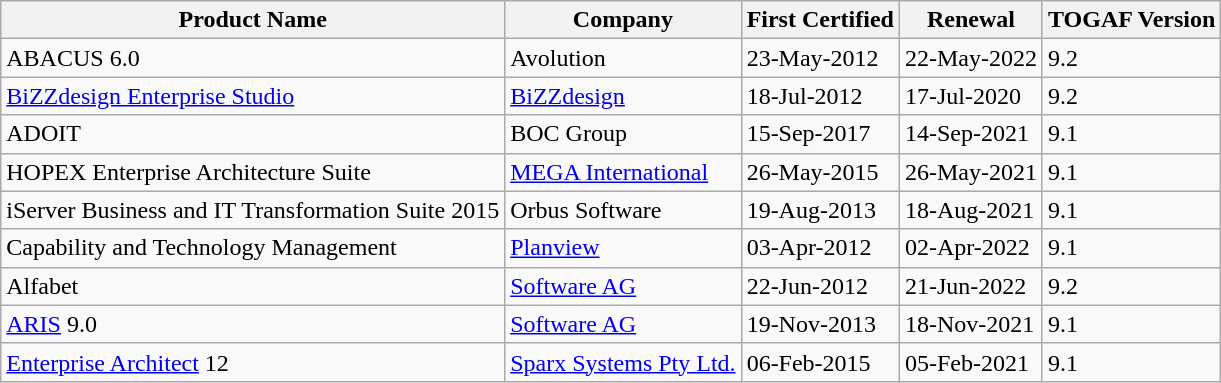<table class="wikitable sortable">
<tr>
<th>Product Name</th>
<th>Company</th>
<th>First Certified</th>
<th>Renewal</th>
<th>TOGAF Version</th>
</tr>
<tr>
<td>ABACUS 6.0</td>
<td>Avolution</td>
<td>23-May-2012</td>
<td>22-May-2022</td>
<td>9.2</td>
</tr>
<tr>
<td><a href='#'>BiZZdesign Enterprise Studio</a></td>
<td><a href='#'>BiZZdesign</a></td>
<td>18-Jul-2012</td>
<td>17-Jul-2020</td>
<td>9.2</td>
</tr>
<tr>
<td>ADOIT</td>
<td>BOC Group</td>
<td>15-Sep-2017</td>
<td>14-Sep-2021</td>
<td>9.1</td>
</tr>
<tr>
<td>HOPEX Enterprise Architecture Suite</td>
<td><a href='#'>MEGA International</a></td>
<td>26-May-2015</td>
<td>26-May-2021</td>
<td>9.1</td>
</tr>
<tr>
<td>iServer Business and IT Transformation Suite 2015</td>
<td>Orbus Software</td>
<td>19-Aug-2013</td>
<td>18-Aug-2021</td>
<td>9.1</td>
</tr>
<tr>
<td>Capability and Technology Management</td>
<td><a href='#'>Planview</a></td>
<td>03-Apr-2012</td>
<td>02-Apr-2022</td>
<td>9.1</td>
</tr>
<tr>
<td>Alfabet</td>
<td><a href='#'>Software AG</a></td>
<td>22-Jun-2012</td>
<td>21-Jun-2022</td>
<td>9.2</td>
</tr>
<tr>
<td><a href='#'>ARIS</a> 9.0</td>
<td><a href='#'>Software AG</a></td>
<td>19-Nov-2013</td>
<td>18-Nov-2021</td>
<td>9.1</td>
</tr>
<tr>
<td><a href='#'>Enterprise Architect</a> 12</td>
<td><a href='#'>Sparx Systems Pty Ltd.</a></td>
<td>06-Feb-2015</td>
<td>05-Feb-2021</td>
<td>9.1</td>
</tr>
</table>
